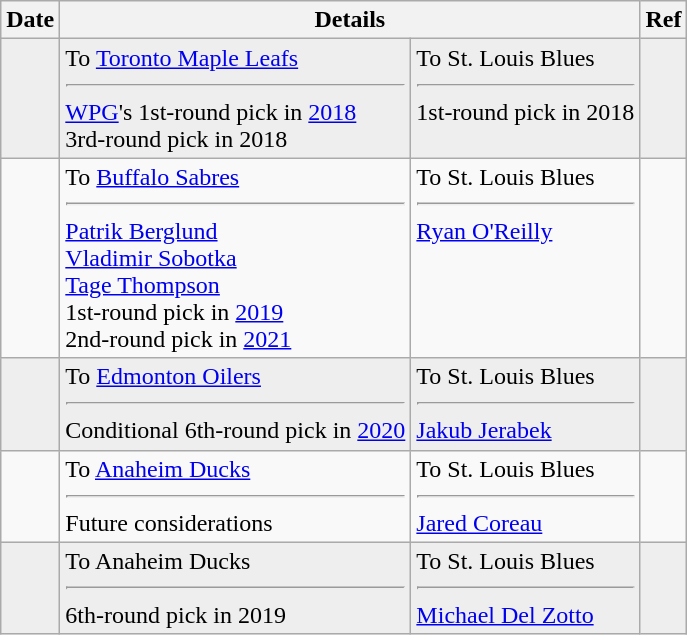<table class="wikitable">
<tr>
<th>Date</th>
<th colspan="2">Details</th>
<th>Ref</th>
</tr>
<tr style="background:#eee;">
<td></td>
<td valign="top">To <a href='#'>Toronto Maple Leafs</a><hr><a href='#'>WPG</a>'s 1st-round pick in <a href='#'>2018</a><br>3rd-round pick in 2018</td>
<td valign="top">To St. Louis Blues<hr>1st-round pick in 2018</td>
<td></td>
</tr>
<tr>
<td></td>
<td valign="top">To <a href='#'>Buffalo Sabres</a><hr><a href='#'>Patrik Berglund</a><br><a href='#'>Vladimir Sobotka</a><br><a href='#'>Tage Thompson</a><br>1st-round pick in <a href='#'>2019</a><br>2nd-round pick in <a href='#'>2021</a></td>
<td valign="top">To St. Louis Blues<hr><a href='#'>Ryan O'Reilly</a></td>
<td></td>
</tr>
<tr style="background:#eee;">
<td></td>
<td valign="top">To <a href='#'>Edmonton Oilers</a><hr>Conditional 6th-round pick in <a href='#'>2020</a></td>
<td valign="top">To St. Louis Blues<hr><a href='#'>Jakub Jerabek</a></td>
<td></td>
</tr>
<tr>
<td></td>
<td valign="top">To <a href='#'>Anaheim Ducks</a><hr>Future considerations</td>
<td valign="top">To St. Louis Blues<hr><a href='#'>Jared Coreau</a></td>
<td></td>
</tr>
<tr style="background:#eee;">
<td></td>
<td valign="top">To Anaheim Ducks<hr>6th-round pick in 2019</td>
<td valign="top">To St. Louis Blues<hr><a href='#'>Michael Del Zotto</a></td>
<td></td>
</tr>
</table>
